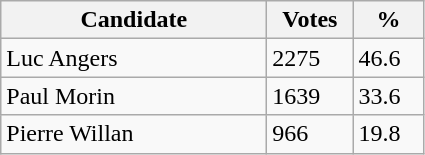<table class="wikitable">
<tr>
<th style="width: 170px">Candidate</th>
<th style="width: 50px">Votes </th>
<th style="width: 40px">%</th>
</tr>
<tr>
<td>Luc Angers</td>
<td>2275</td>
<td>46.6</td>
</tr>
<tr>
<td>Paul Morin</td>
<td>1639</td>
<td>33.6</td>
</tr>
<tr>
<td>Pierre Willan</td>
<td>966</td>
<td>19.8</td>
</tr>
</table>
